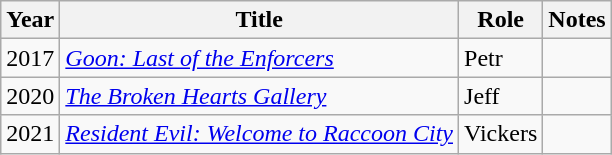<table class="wikitable sortable">
<tr>
<th>Year</th>
<th>Title</th>
<th>Role</th>
<th class="unsortable">Notes</th>
</tr>
<tr>
<td>2017</td>
<td><em><a href='#'>Goon: Last of the Enforcers</a></em></td>
<td>Petr</td>
<td></td>
</tr>
<tr>
<td>2020</td>
<td data-sort-value="Broken Hearts Gallery, The"><em><a href='#'>The Broken Hearts Gallery</a></em></td>
<td>Jeff</td>
<td></td>
</tr>
<tr>
<td>2021</td>
<td><em><a href='#'>Resident Evil: Welcome to Raccoon City</a></em></td>
<td>Vickers</td>
<td></td>
</tr>
</table>
